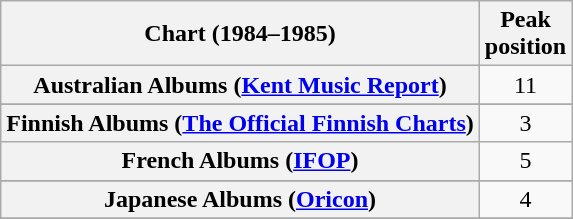<table class="wikitable plainrowheaders sortable" style="text-align:center;">
<tr>
<th scope="col">Chart (1984–1985)</th>
<th scope="col">Peak<br>position</th>
</tr>
<tr>
<th scope="row">Australian Albums (<a href='#'>Kent Music Report</a>)</th>
<td>11</td>
</tr>
<tr>
</tr>
<tr>
</tr>
<tr>
</tr>
<tr>
<th scope="row">Finnish Albums (<a href='#'>The Official Finnish Charts</a>)</th>
<td align="center">3</td>
</tr>
<tr>
<th scope="row">French Albums (<a href='#'>IFOP</a>)</th>
<td>5</td>
</tr>
<tr>
</tr>
<tr>
<th scope="row">Japanese Albums (<a href='#'>Oricon</a>)</th>
<td>4</td>
</tr>
<tr>
</tr>
<tr>
</tr>
<tr>
</tr>
<tr>
</tr>
<tr>
</tr>
<tr>
</tr>
<tr>
</tr>
</table>
